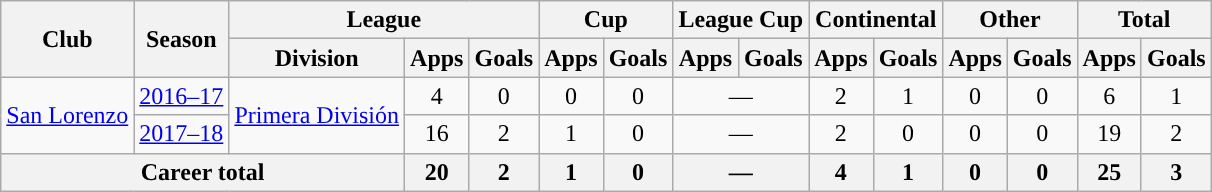<table class="wikitable" style="text-align:center">
<tr>
<th rowspan="2">Club</th>
<th rowspan="2">Season</th>
<th colspan="3">League</th>
<th colspan="2">Cup</th>
<th colspan="2">League Cup</th>
<th colspan="2">Continental</th>
<th colspan="2">Other</th>
<th colspan="2">Total</th>
</tr>
<tr>
<th>Division</th>
<th>Apps</th>
<th>Goals</th>
<th>Apps</th>
<th>Goals</th>
<th>Apps</th>
<th>Goals</th>
<th>Apps</th>
<th>Goals</th>
<th>Apps</th>
<th>Goals</th>
<th>Apps</th>
<th>Goals</th>
</tr>
<tr>
<td rowspan="2"><a href='#'>San Lorenzo</a></td>
<td><a href='#'>2016–17</a></td>
<td rowspan="2"><a href='#'>Primera División</a></td>
<td>4</td>
<td>0</td>
<td>0</td>
<td>0</td>
<td colspan="2">—</td>
<td>2</td>
<td>1</td>
<td>0</td>
<td>0</td>
<td>6</td>
<td>1</td>
</tr>
<tr>
<td><a href='#'>2017–18</a></td>
<td>16</td>
<td>2</td>
<td>1</td>
<td>0</td>
<td colspan="2">—</td>
<td>2</td>
<td>0</td>
<td>0</td>
<td>0</td>
<td>19</td>
<td>2</td>
</tr>
<tr>
<th colspan="3">Career total</th>
<th>20</th>
<th>2</th>
<th>1</th>
<th>0</th>
<th colspan="2">—</th>
<th>4</th>
<th>1</th>
<th>0</th>
<th>0</th>
<th>25</th>
<th>3</th>
</tr>
</table>
